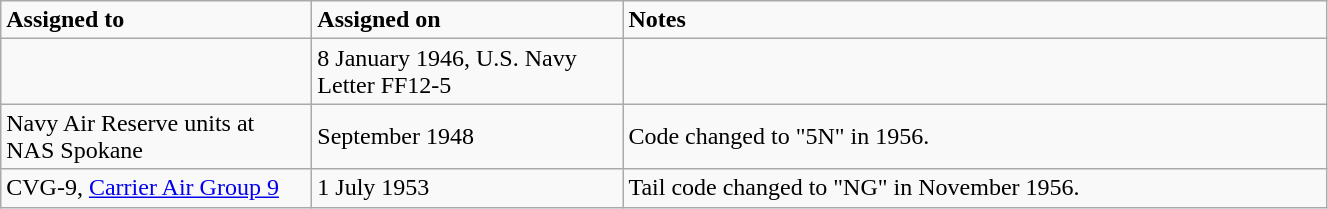<table class="wikitable" style="width: 70%;">
<tr>
<td style="width: 200px;"><strong>Assigned to</strong></td>
<td style="width: 200px;"><strong>Assigned on</strong></td>
<td><strong>Notes</strong></td>
</tr>
<tr>
<td></td>
<td>8 January 1946, U.S. Navy Letter FF12-5</td>
<td></td>
</tr>
<tr>
<td>Navy Air Reserve units at NAS Spokane</td>
<td>September 1948</td>
<td>Code changed to "5N" in 1956.</td>
</tr>
<tr>
<td>CVG-9, <a href='#'>Carrier Air Group 9</a></td>
<td>1 July 1953</td>
<td>Tail code changed to "NG" in November 1956.</td>
</tr>
</table>
